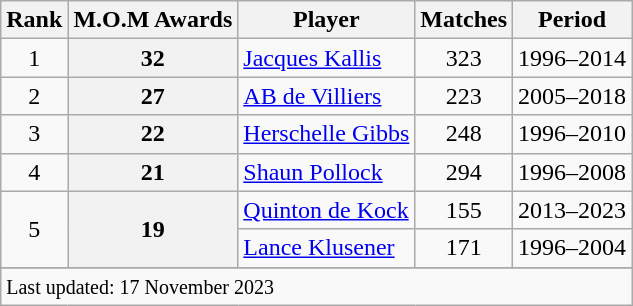<table class="wikitable plainrowheaders sortable">
<tr>
<th scope=col>Rank</th>
<th scope=col>M.O.M Awards</th>
<th scope=col>Player</th>
<th scope=col>Matches</th>
<th scope=col>Period</th>
</tr>
<tr>
<td align=center>1</td>
<th scope=row style=text-align:center;>32</th>
<td><a href='#'>Jacques Kallis</a></td>
<td align=center>323</td>
<td>1996–2014</td>
</tr>
<tr>
<td align=center>2</td>
<th scope=row style=text-align:center;>27</th>
<td><a href='#'>AB de Villiers</a></td>
<td align=center>223</td>
<td>2005–2018</td>
</tr>
<tr>
<td align=center>3</td>
<th scope=row style=text-align:center;>22</th>
<td><a href='#'>Herschelle Gibbs</a></td>
<td align=center>248</td>
<td>1996–2010</td>
</tr>
<tr>
<td align=center>4</td>
<th scope=row style=text-align:center;>21</th>
<td><a href='#'>Shaun Pollock</a></td>
<td align=center>294</td>
<td>1996–2008</td>
</tr>
<tr>
<td align=center rowspan=2>5</td>
<th scope=row style=text-align:center; rowspan=2>19</th>
<td><a href='#'>Quinton de Kock</a></td>
<td align=center>155</td>
<td>2013–2023</td>
</tr>
<tr>
<td><a href='#'>Lance Klusener</a></td>
<td align=center>171</td>
<td>1996–2004</td>
</tr>
<tr>
</tr>
<tr class=sortbottom>
<td colspan=5><small>Last updated: 17 November 2023</small></td>
</tr>
</table>
